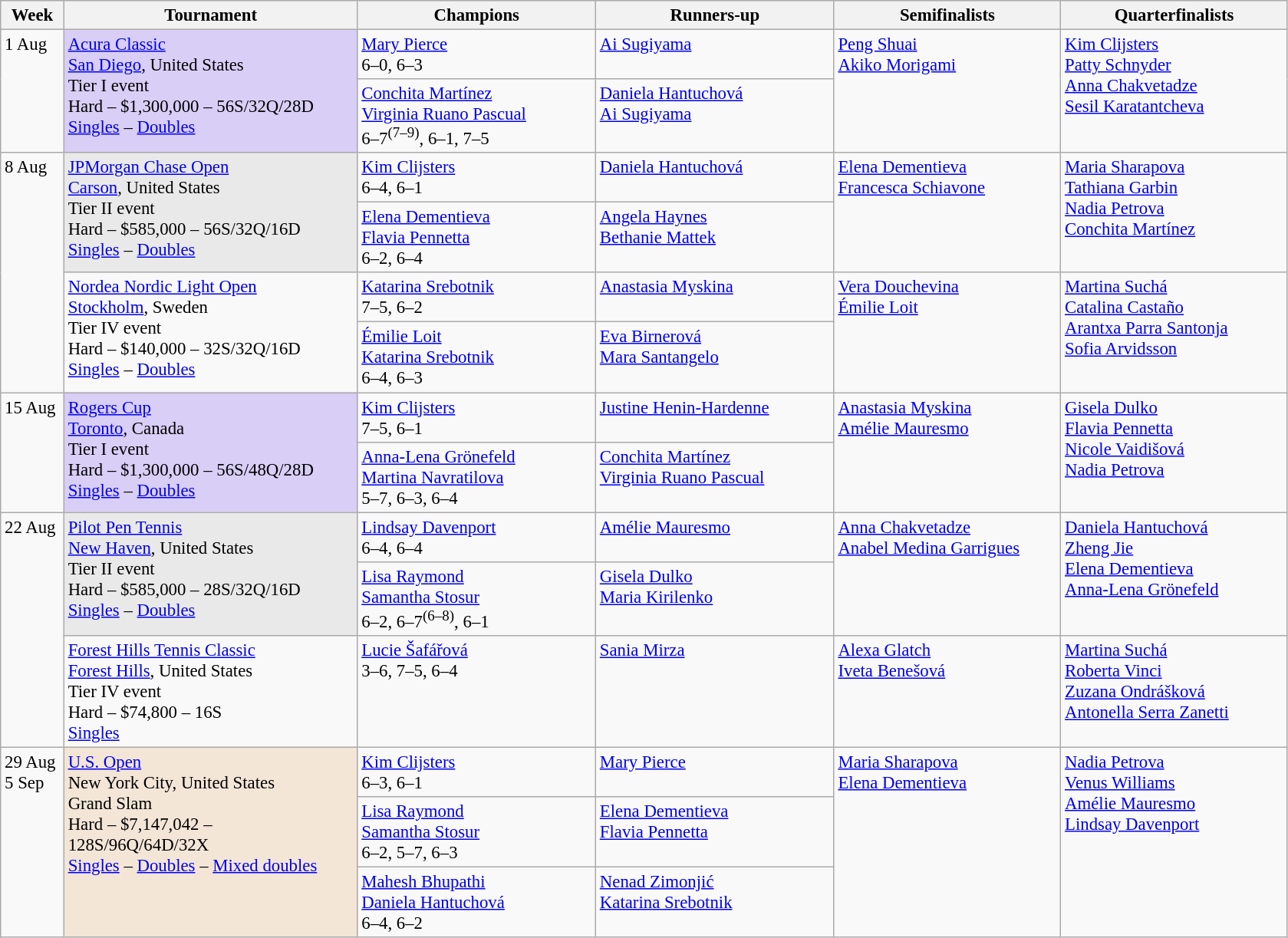<table class=wikitable style=font-size:95%>
<tr>
<th style="width:48px;">Week</th>
<th style="width:248px;">Tournament</th>
<th style="width:200px;">Champions</th>
<th style="width:200px;">Runners-up</th>
<th style="width:190px;">Semifinalists</th>
<th style="width:190px;">Quarterfinalists</th>
</tr>
<tr valign="top">
<td rowspan=2>1 Aug</td>
<td rowspan=2 bgcolor="#d8cef6"><a href='#'>Acura Classic</a><br> <a href='#'>San Diego</a>, United States <br>Tier I event<br>Hard – $1,300,000 – 56S/32Q/28D<br> <a href='#'>Singles</a> – <a href='#'>Doubles</a></td>
<td> <a href='#'>Mary Pierce</a> <br> 6–0, 6–3</td>
<td> <a href='#'>Ai Sugiyama</a></td>
<td rowspan=2> <a href='#'>Peng Shuai</a><br> <a href='#'>Akiko Morigami</a></td>
<td rowspan=2> <a href='#'>Kim Clijsters</a>  <br>  <a href='#'>Patty Schnyder</a> <br> <a href='#'>Anna Chakvetadze</a><br>  <a href='#'>Sesil Karatantcheva</a></td>
</tr>
<tr valign="top">
<td> <a href='#'>Conchita Martínez</a> <br>  <a href='#'>Virginia Ruano Pascual</a><br>6–7<sup>(7–9)</sup>, 6–1, 7–5</td>
<td> <a href='#'>Daniela Hantuchová</a> <br>  <a href='#'>Ai Sugiyama</a></td>
</tr>
<tr valign="top">
<td rowspan=4>8 Aug</td>
<td rowspan=2 bgcolor="#E9E9E9"><a href='#'>JPMorgan Chase Open</a><br> <a href='#'>Carson</a>, United States <br>Tier II event<br>Hard – $585,000 – 56S/32Q/16D<br> <a href='#'>Singles</a> – <a href='#'>Doubles</a></td>
<td> <a href='#'>Kim Clijsters</a> <br> 6–4, 6–1</td>
<td> <a href='#'>Daniela Hantuchová</a></td>
<td rowspan=2> <a href='#'>Elena Dementieva</a><br> <a href='#'>Francesca Schiavone</a></td>
<td rowspan=2> <a href='#'>Maria Sharapova</a>  <br>  <a href='#'>Tathiana Garbin</a> <br> <a href='#'>Nadia Petrova</a><br>  <a href='#'>Conchita Martínez</a></td>
</tr>
<tr valign="top">
<td> <a href='#'>Elena Dementieva</a> <br>  <a href='#'>Flavia Pennetta</a><br>6–2, 6–4</td>
<td> <a href='#'>Angela Haynes</a> <br>  <a href='#'>Bethanie Mattek</a></td>
</tr>
<tr valign="top">
<td rowspan=2><a href='#'>Nordea Nordic Light Open</a><br> <a href='#'>Stockholm</a>, Sweden <br>Tier IV event<br>Hard – $140,000 – 32S/32Q/16D<br><a href='#'>Singles</a> – <a href='#'>Doubles</a></td>
<td> <a href='#'>Katarina Srebotnik</a> <br> 7–5, 6–2</td>
<td> <a href='#'>Anastasia Myskina</a></td>
<td rowspan=2> <a href='#'>Vera Douchevina</a><br> <a href='#'>Émilie Loit</a></td>
<td rowspan=2> <a href='#'>Martina Suchá</a>  <br>  <a href='#'>Catalina Castaño</a> <br> <a href='#'>Arantxa Parra Santonja</a><br>  <a href='#'>Sofia Arvidsson</a></td>
</tr>
<tr valign="top">
<td> <a href='#'>Émilie Loit</a> <br>  <a href='#'>Katarina Srebotnik</a><br>6–4, 6–3</td>
<td> <a href='#'>Eva Birnerová</a> <br>  <a href='#'>Mara Santangelo</a></td>
</tr>
<tr valign="top">
<td rowspan=2>15 Aug</td>
<td rowspan=2 bgcolor="#d8cef6"><a href='#'>Rogers Cup</a><br> <a href='#'>Toronto</a>, Canada <br>Tier I event<br>Hard – $1,300,000 – 56S/48Q/28D<br> <a href='#'>Singles</a> – <a href='#'>Doubles</a></td>
<td> <a href='#'>Kim Clijsters</a> <br> 7–5, 6–1</td>
<td> <a href='#'>Justine Henin-Hardenne</a></td>
<td rowspan=2> <a href='#'>Anastasia Myskina</a><br> <a href='#'>Amélie Mauresmo</a></td>
<td rowspan=2> <a href='#'>Gisela Dulko</a>  <br>  <a href='#'>Flavia Pennetta</a> <br> <a href='#'>Nicole Vaidišová</a><br>  <a href='#'>Nadia Petrova</a></td>
</tr>
<tr valign="top">
<td> <a href='#'>Anna-Lena Grönefeld</a> <br>  <a href='#'>Martina Navratilova</a><br>5–7, 6–3, 6–4</td>
<td> <a href='#'>Conchita Martínez</a> <br>  <a href='#'>Virginia Ruano Pascual</a></td>
</tr>
<tr valign="top">
<td rowspan=3>22 Aug</td>
<td rowspan=2 bgcolor="#E9E9E9"><a href='#'>Pilot Pen Tennis</a><br> <a href='#'>New Haven</a>, United States <br>Tier II event<br>Hard – $585,000 – 28S/32Q/16D<br><a href='#'>Singles</a> – <a href='#'>Doubles</a></td>
<td> <a href='#'>Lindsay Davenport</a> <br> 6–4, 6–4</td>
<td> <a href='#'>Amélie Mauresmo</a></td>
<td rowspan=2> <a href='#'>Anna Chakvetadze</a><br> <a href='#'>Anabel Medina Garrigues</a></td>
<td rowspan=2> <a href='#'>Daniela Hantuchová</a>  <br>  <a href='#'>Zheng Jie</a> <br> <a href='#'>Elena Dementieva</a><br>  <a href='#'>Anna-Lena Grönefeld</a></td>
</tr>
<tr valign="top">
<td> <a href='#'>Lisa Raymond</a> <br>  <a href='#'>Samantha Stosur</a><br>6–2, 6–7<sup>(6–8)</sup>, 6–1</td>
<td> <a href='#'>Gisela Dulko</a> <br>  <a href='#'>Maria Kirilenko</a></td>
</tr>
<tr valign="top">
<td><a href='#'>Forest Hills Tennis Classic</a><br> <a href='#'>Forest Hills</a>, United States <br>Tier IV event<br>Hard – $74,800 – 16S<br> <a href='#'>Singles</a></td>
<td> <a href='#'>Lucie Šafářová</a> <br> 3–6, 7–5, 6–4</td>
<td> <a href='#'>Sania Mirza</a></td>
<td> <a href='#'>Alexa Glatch</a><br> <a href='#'>Iveta Benešová</a></td>
<td> <a href='#'>Martina Suchá</a>  <br>  <a href='#'>Roberta Vinci</a> <br> <a href='#'>Zuzana Ondrášková</a><br>  <a href='#'>Antonella Serra Zanetti</a></td>
</tr>
<tr valign="top">
<td rowspan=3>29 Aug<br>5 Sep</td>
<td rowspan=3 bgcolor="#F3E6D7"><a href='#'>U.S. Open</a><br> New York City, United States <br>Grand Slam<br>Hard – $7,147,042 – 128S/96Q/64D/32X<br><a href='#'>Singles</a> – <a href='#'>Doubles</a> – <a href='#'>Mixed doubles</a></td>
<td> <a href='#'>Kim Clijsters</a> <br> 6–3, 6–1</td>
<td> <a href='#'>Mary Pierce</a></td>
<td rowspan=3> <a href='#'>Maria Sharapova</a><br> <a href='#'>Elena Dementieva</a></td>
<td rowspan=3> <a href='#'>Nadia Petrova</a>  <br>  <a href='#'>Venus Williams</a> <br> <a href='#'>Amélie Mauresmo</a><br>  <a href='#'>Lindsay Davenport</a></td>
</tr>
<tr valign="top">
<td> <a href='#'>Lisa Raymond</a> <br>  <a href='#'>Samantha Stosur</a><br>6–2, 5–7, 6–3</td>
<td> <a href='#'>Elena Dementieva</a> <br>  <a href='#'>Flavia Pennetta</a></td>
</tr>
<tr valign="top">
<td> <a href='#'>Mahesh Bhupathi</a> <br>  <a href='#'>Daniela Hantuchová</a><br>6–4, 6–2</td>
<td> <a href='#'>Nenad Zimonjić</a> <br>  <a href='#'>Katarina Srebotnik</a></td>
</tr>
</table>
